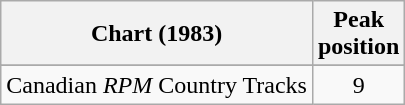<table class="wikitable sortable">
<tr>
<th align="left">Chart (1983)</th>
<th align="center">Peak<br>position</th>
</tr>
<tr>
</tr>
<tr>
<td align="left">Canadian <em>RPM</em> Country Tracks</td>
<td align="center">9</td>
</tr>
</table>
